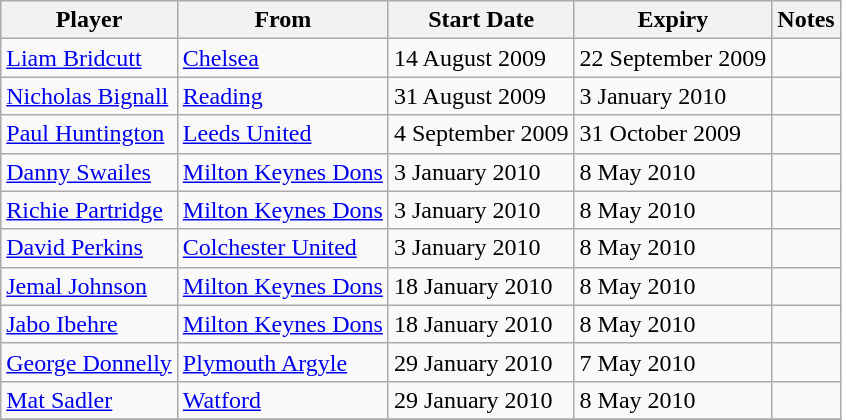<table class="wikitable">
<tr>
<th>Player</th>
<th>From</th>
<th>Start Date</th>
<th>Expiry</th>
<th>Notes</th>
</tr>
<tr>
<td> <a href='#'>Liam Bridcutt</a></td>
<td><a href='#'>Chelsea</a></td>
<td>14 August 2009</td>
<td>22 September 2009</td>
<td></td>
</tr>
<tr>
<td> <a href='#'>Nicholas Bignall</a></td>
<td><a href='#'>Reading</a></td>
<td>31 August 2009</td>
<td>3 January 2010</td>
<td></td>
</tr>
<tr>
<td> <a href='#'>Paul Huntington</a></td>
<td><a href='#'>Leeds United</a></td>
<td>4 September 2009</td>
<td>31 October 2009</td>
<td></td>
</tr>
<tr>
<td> <a href='#'>Danny Swailes</a></td>
<td><a href='#'>Milton Keynes Dons</a></td>
<td>3 January 2010</td>
<td>8 May 2010</td>
<td></td>
</tr>
<tr>
<td> <a href='#'>Richie Partridge</a></td>
<td><a href='#'>Milton Keynes Dons</a></td>
<td>3 January 2010</td>
<td>8 May 2010</td>
<td></td>
</tr>
<tr>
<td> <a href='#'>David Perkins</a></td>
<td><a href='#'>Colchester United</a></td>
<td>3 January 2010</td>
<td>8 May 2010</td>
<td></td>
</tr>
<tr>
<td> <a href='#'>Jemal Johnson</a></td>
<td><a href='#'>Milton Keynes Dons</a></td>
<td>18 January 2010</td>
<td>8 May 2010</td>
<td></td>
</tr>
<tr>
<td> <a href='#'>Jabo Ibehre</a></td>
<td><a href='#'>Milton Keynes Dons</a></td>
<td>18 January 2010</td>
<td>8 May 2010</td>
<td></td>
</tr>
<tr>
<td> <a href='#'>George Donnelly</a></td>
<td><a href='#'>Plymouth Argyle</a></td>
<td>29 January 2010</td>
<td>7 May 2010</td>
<td></td>
</tr>
<tr>
<td> <a href='#'>Mat Sadler</a></td>
<td><a href='#'>Watford</a></td>
<td>29 January 2010</td>
<td>8 May 2010</td>
<td></td>
</tr>
<tr>
</tr>
</table>
